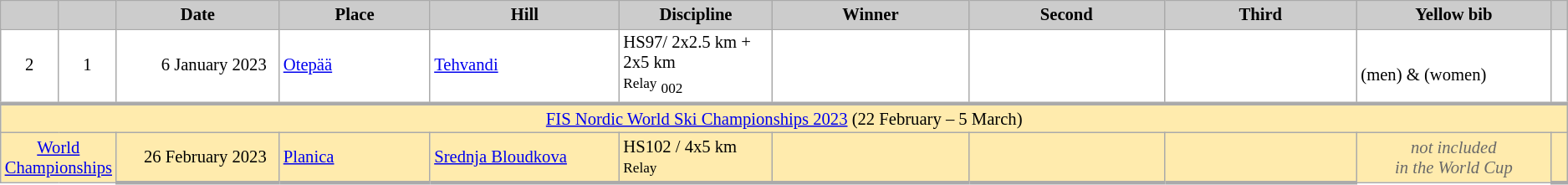<table class="wikitable plainrowheaders" style="background:#fff; font-size:86%; line-height:16px; border:grey solid 1px; border-collapse:collapse;">
<tr>
<th scope="col" style="background:#ccc; width=30 px;"></th>
<th scope="col" style="background:#ccc; width=45 px;"></th>
<th scope="col" style="background:#ccc; width:155px;">Date</th>
<th scope="col" style="background:#ccc; width:145px;">Place</th>
<th scope="col" style="background:#ccc; width:180px;">Hill</th>
<th scope="col" style="background:#ccc; width:140px;">Discipline</th>
<th scope="col" style="background:#ccc; width:195px;">Winner</th>
<th scope="col" style="background:#ccc; width:195px;">Second</th>
<th scope="col" style="background:#ccc; width:195px;">Third</th>
<th scope="col" style="background:#ccc; width:190px;">Yellow bib </th>
<th scope="col" style="background:#ccc; width:10px;"></th>
</tr>
<tr>
<td align=center>2</td>
<td align=center>1</td>
<td align=right>6 January 2023  </td>
<td> <a href='#'>Otepää</a></td>
<td><a href='#'>Tehvandi</a></td>
<td>HS97/ 2x2.5 km + 2x5 km<br><small>Relay</small> <sub>002</sub></td>
<td></td>
<td></td>
<td></td>
<td><br>(men) & (women)</td>
<td></td>
</tr>
<tr style="background:#FFEBAD">
<td align=center style="border-top-width:3px" colspan=11><a href='#'>FIS Nordic World Ski Championships 2023</a> (22 February – 5 March)</td>
</tr>
<tr style="background:#FFEBAD">
<td colspan=2 align="center" style=color:#696969 style="border-bottom-width:3px"><a href='#'>World Championships</a></td>
<td style="border-bottom-width:3px" align="right">26 February 2023  </td>
<td style="border-bottom-width:3px"> <a href='#'>Planica</a></td>
<td style="border-bottom-width:3px"><a href='#'>Srednja Bloudkova</a></td>
<td style="border-bottom-width:3px">HS102 / 4x5 km<br><small>Relay</small></td>
<td style="border-bottom-width:3px"></td>
<td style="border-bottom-width:3px"></td>
<td style="border-bottom-width:3px"></td>
<td align="center" style=color:#696969 style="border-bottom-width:3px"><em>not included<br>in the World Cup</em></td>
<td style="border-bottom-width:3px"></td>
</tr>
</table>
